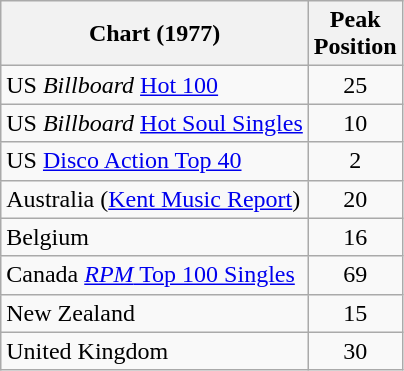<table class="wikitable sortable">
<tr>
<th>Chart (1977)</th>
<th>Peak<br>Position</th>
</tr>
<tr>
<td>US <em>Billboard</em> <a href='#'>Hot 100</a></td>
<td align="center">25</td>
</tr>
<tr>
<td>US <em>Billboard</em> <a href='#'>Hot Soul Singles</a></td>
<td align="center">10</td>
</tr>
<tr>
<td>US <a href='#'>Disco Action Top 40</a></td>
<td align="center">2</td>
</tr>
<tr>
<td>Australia (<a href='#'>Kent Music Report</a>)</td>
<td align="center">20</td>
</tr>
<tr>
<td>Belgium</td>
<td align="center">16</td>
</tr>
<tr>
<td>Canada <a href='#'><em>RPM</em> Top 100 Singles</a></td>
<td align="center">69</td>
</tr>
<tr>
<td>New Zealand</td>
<td align="center">15</td>
</tr>
<tr>
<td>United Kingdom</td>
<td align="center">30</td>
</tr>
</table>
